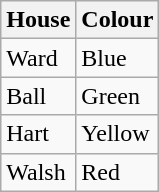<table class="wikitable">
<tr>
<th>House</th>
<th>Colour</th>
</tr>
<tr>
<td>Ward</td>
<td>Blue</td>
</tr>
<tr>
<td>Ball</td>
<td>Green</td>
</tr>
<tr>
<td>Hart</td>
<td>Yellow</td>
</tr>
<tr>
<td>Walsh</td>
<td>Red</td>
</tr>
</table>
